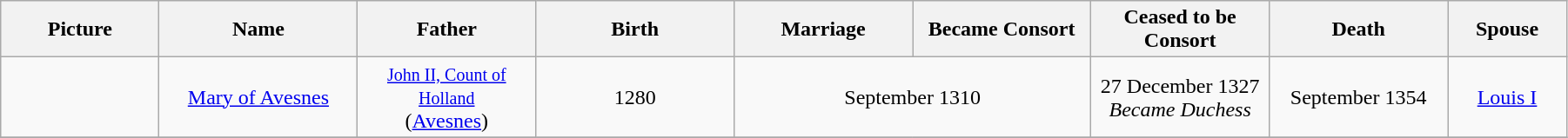<table width=95% class="wikitable">
<tr>
<th width = "8%">Picture</th>
<th width = "10%">Name</th>
<th width = "9%">Father</th>
<th width = "10%">Birth</th>
<th width = "9%">Marriage</th>
<th width = "9%">Became Consort</th>
<th width = "9%">Ceased to be Consort</th>
<th width = "9%">Death</th>
<th width = "6%">Spouse</th>
</tr>
<tr>
<td align="center"></td>
<td align="center"><a href='#'>Mary of Avesnes</a><br></td>
<td align="center"><small><a href='#'>John II, Count of Holland</a></small><br> (<a href='#'>Avesnes</a>)</td>
<td align="center">1280</td>
<td align="center" colspan="2">September 1310</td>
<td align="center">27 December 1327<br><em>Became Duchess</em></td>
<td align="center">September 1354</td>
<td align="center"><a href='#'>Louis I</a></td>
</tr>
<tr>
</tr>
</table>
